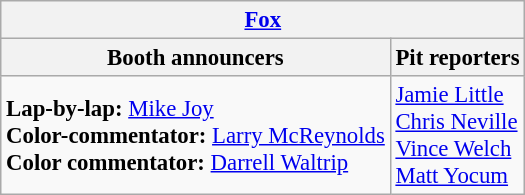<table class="wikitable" style="font-size: 95%;">
<tr>
<th colspan="2"><a href='#'>Fox</a></th>
</tr>
<tr>
<th>Booth announcers</th>
<th>Pit reporters</th>
</tr>
<tr>
<td><strong>Lap-by-lap:</strong> <a href='#'>Mike Joy</a><br><strong>Color-commentator:</strong> <a href='#'>Larry McReynolds</a><br><strong>Color commentator:</strong> <a href='#'>Darrell Waltrip</a></td>
<td><a href='#'>Jamie Little</a><br><a href='#'>Chris Neville</a><br><a href='#'>Vince Welch</a><br><a href='#'>Matt Yocum</a></td>
</tr>
</table>
